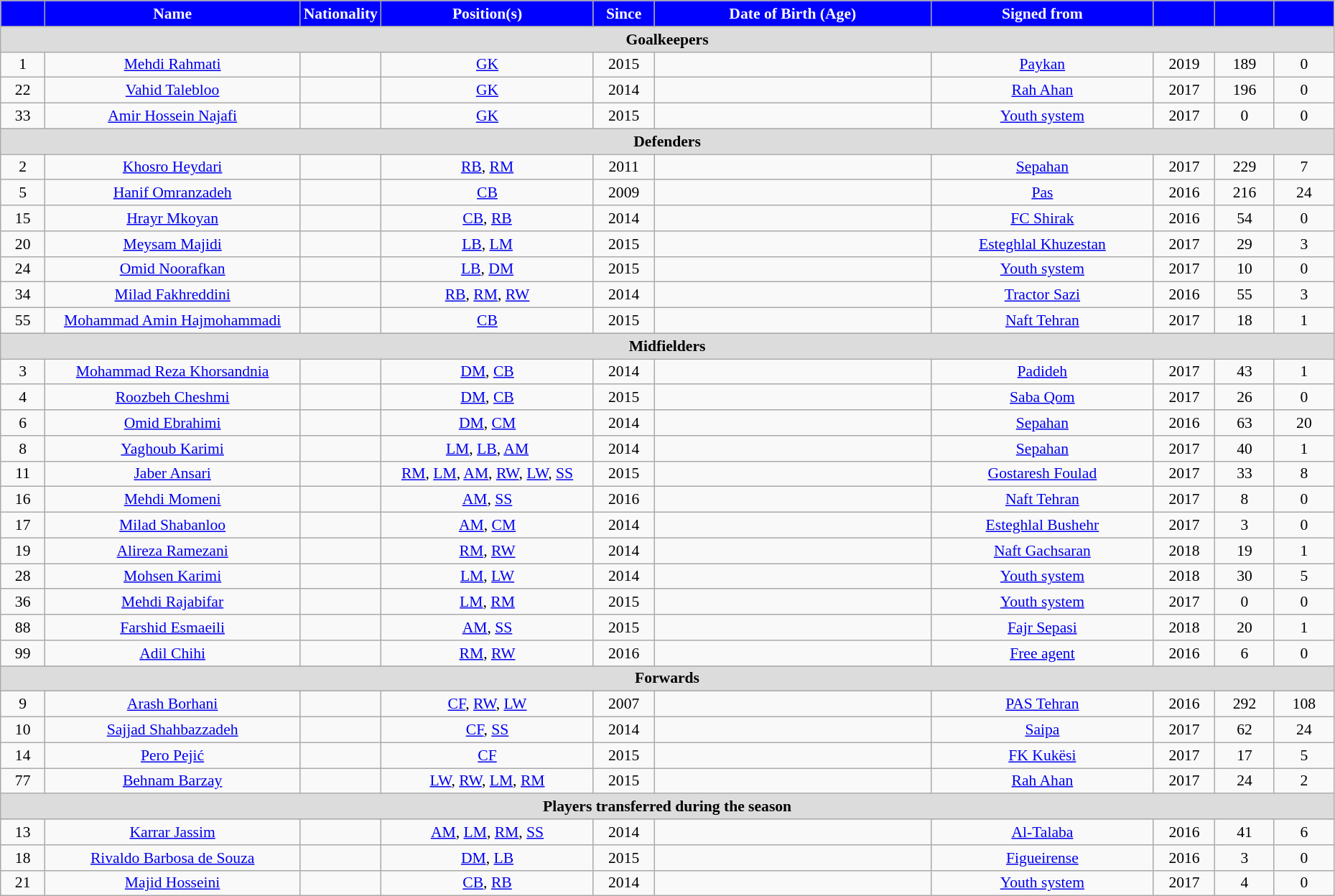<table class="wikitable" style="text-align:center; font-size:90%; width:98%;">
<tr>
<th style="background:#00f; color:white; text-align:center;"></th>
<th style="background:#00f; width:230px; color:white; text-align:center;">Name</th>
<th style="background:#00f; width:50px; color:white; text-align:center;">Nationality</th>
<th style="background:#00f; width:190px; color:white; text-align:center;">Position(s)</th>
<th style="background:#00f; width:50px; color:white; text-align:center;">Since</th>
<th style="background:#00f; width:250px; color:white; text-align:center;">Date of Birth (Age)</th>
<th style="background:#00f; width:200px; color:white; text-align:center;">Signed from</th>
<th style="background:#00f; width:50px; color:white; text-align:center;"></th>
<th style="background:#00f; color:white; text-align:center;"></th>
<th style="background:#00f; color:white; text-align:center;"></th>
</tr>
<tr>
<th colspan=10 style="background: #DCDCDC" align=right>Goalkeepers</th>
</tr>
<tr>
<td>1</td>
<td><a href='#'>Mehdi Rahmati</a></td>
<td></td>
<td><a href='#'>GK</a></td>
<td>2015</td>
<td></td>
<td> <a href='#'>Paykan</a></td>
<td>2019</td>
<td>189</td>
<td>0</td>
</tr>
<tr>
<td>22</td>
<td><a href='#'>Vahid Talebloo</a></td>
<td></td>
<td><a href='#'>GK</a></td>
<td>2014</td>
<td></td>
<td> <a href='#'>Rah Ahan</a></td>
<td>2017</td>
<td>196</td>
<td>0</td>
</tr>
<tr>
<td>33</td>
<td><a href='#'>Amir Hossein Najafi</a></td>
<td></td>
<td><a href='#'>GK</a></td>
<td>2015</td>
<td></td>
<td><a href='#'>Youth system</a></td>
<td>2017</td>
<td>0</td>
<td>0</td>
</tr>
<tr>
<th colspan=10 style="background: #DCDCDC" align=right>Defenders</th>
</tr>
<tr>
<td>2</td>
<td><a href='#'>Khosro Heydari</a></td>
<td></td>
<td><a href='#'>RB</a>, <a href='#'>RM</a></td>
<td>2011</td>
<td></td>
<td> <a href='#'>Sepahan</a></td>
<td>2017</td>
<td>229</td>
<td>7</td>
</tr>
<tr>
<td>5</td>
<td><a href='#'>Hanif Omranzadeh</a></td>
<td></td>
<td><a href='#'>CB</a></td>
<td>2009</td>
<td></td>
<td> <a href='#'>Pas</a></td>
<td>2016</td>
<td>216</td>
<td>24</td>
</tr>
<tr>
<td>15</td>
<td><a href='#'>Hrayr Mkoyan</a></td>
<td></td>
<td><a href='#'>CB</a>, <a href='#'>RB</a></td>
<td>2014</td>
<td></td>
<td> <a href='#'>FC Shirak</a></td>
<td>2016</td>
<td>54</td>
<td>0</td>
</tr>
<tr>
<td>20</td>
<td><a href='#'>Meysam Majidi</a></td>
<td></td>
<td><a href='#'>LB</a>, <a href='#'>LM</a></td>
<td>2015</td>
<td></td>
<td> <a href='#'>Esteghlal Khuzestan</a></td>
<td>2017</td>
<td>29</td>
<td>3</td>
</tr>
<tr>
<td>24</td>
<td><a href='#'>Omid Noorafkan</a></td>
<td></td>
<td><a href='#'>LB</a>, <a href='#'>DM</a></td>
<td>2015</td>
<td></td>
<td><a href='#'>Youth system</a></td>
<td>2017</td>
<td>10</td>
<td>0</td>
</tr>
<tr>
<td>34</td>
<td><a href='#'>Milad Fakhreddini</a></td>
<td></td>
<td><a href='#'>RB</a>, <a href='#'>RM</a>, <a href='#'>RW</a></td>
<td>2014</td>
<td></td>
<td> <a href='#'>Tractor Sazi</a></td>
<td>2016</td>
<td>55</td>
<td>3</td>
</tr>
<tr>
<td>55</td>
<td><a href='#'>Mohammad Amin Hajmohammadi</a></td>
<td></td>
<td><a href='#'>CB</a></td>
<td>2015</td>
<td></td>
<td> <a href='#'>Naft Tehran</a></td>
<td>2017</td>
<td>18</td>
<td>1</td>
</tr>
<tr>
<th colspan=10 style="background: #DCDCDC" align=right>Midfielders</th>
</tr>
<tr>
<td>3</td>
<td><a href='#'>Mohammad Reza Khorsandnia</a></td>
<td></td>
<td><a href='#'>DM</a>, <a href='#'>CB</a></td>
<td>2014</td>
<td></td>
<td> <a href='#'>Padideh</a></td>
<td>2017</td>
<td>43</td>
<td>1</td>
</tr>
<tr>
<td>4</td>
<td><a href='#'>Roozbeh Cheshmi</a></td>
<td></td>
<td><a href='#'>DM</a>, <a href='#'>CB</a></td>
<td>2015</td>
<td></td>
<td> <a href='#'>Saba Qom</a></td>
<td>2017</td>
<td>26</td>
<td>0</td>
</tr>
<tr>
<td>6</td>
<td><a href='#'>Omid Ebrahimi</a></td>
<td></td>
<td><a href='#'>DM</a>, <a href='#'>CM</a></td>
<td>2014</td>
<td></td>
<td> <a href='#'>Sepahan</a></td>
<td>2016</td>
<td>63</td>
<td>20</td>
</tr>
<tr>
<td>8</td>
<td><a href='#'>Yaghoub Karimi</a></td>
<td></td>
<td><a href='#'>LM</a>, <a href='#'>LB</a>, <a href='#'>AM</a></td>
<td>2014</td>
<td></td>
<td> <a href='#'>Sepahan</a></td>
<td>2017</td>
<td>40</td>
<td>1</td>
</tr>
<tr>
<td>11</td>
<td><a href='#'>Jaber Ansari</a></td>
<td></td>
<td><a href='#'>RM</a>, <a href='#'>LM</a>, <a href='#'>AM</a>, <a href='#'>RW</a>, <a href='#'>LW</a>, <a href='#'>SS</a></td>
<td>2015</td>
<td></td>
<td> <a href='#'>Gostaresh Foulad</a></td>
<td>2017</td>
<td>33</td>
<td>8</td>
</tr>
<tr>
<td>16</td>
<td><a href='#'>Mehdi Momeni</a></td>
<td></td>
<td><a href='#'>AM</a>, <a href='#'>SS</a></td>
<td>2016</td>
<td></td>
<td> <a href='#'>Naft Tehran</a></td>
<td>2017</td>
<td>8</td>
<td>0</td>
</tr>
<tr>
<td>17</td>
<td><a href='#'>Milad Shabanloo</a></td>
<td></td>
<td><a href='#'>AM</a>, <a href='#'>CM</a></td>
<td>2014</td>
<td></td>
<td> <a href='#'>Esteghlal Bushehr</a></td>
<td>2017</td>
<td>3</td>
<td>0</td>
</tr>
<tr>
<td>19</td>
<td><a href='#'>Alireza Ramezani</a></td>
<td></td>
<td><a href='#'>RM</a>, <a href='#'>RW</a></td>
<td>2014</td>
<td></td>
<td> <a href='#'>Naft Gachsaran</a></td>
<td>2018</td>
<td>19</td>
<td>1</td>
</tr>
<tr>
<td>28</td>
<td><a href='#'>Mohsen Karimi</a></td>
<td></td>
<td><a href='#'>LM</a>, <a href='#'>LW</a></td>
<td>2014</td>
<td></td>
<td><a href='#'>Youth system</a></td>
<td>2018</td>
<td>30</td>
<td>5</td>
</tr>
<tr>
<td>36</td>
<td><a href='#'>Mehdi Rajabifar</a></td>
<td></td>
<td><a href='#'>LM</a>, <a href='#'>RM</a></td>
<td>2015</td>
<td></td>
<td><a href='#'>Youth system</a></td>
<td>2017</td>
<td>0</td>
<td>0</td>
</tr>
<tr>
<td>88</td>
<td><a href='#'>Farshid Esmaeili</a></td>
<td></td>
<td><a href='#'>AM</a>, <a href='#'>SS</a></td>
<td>2015</td>
<td></td>
<td> <a href='#'>Fajr Sepasi</a></td>
<td>2018</td>
<td>20</td>
<td>1</td>
</tr>
<tr>
<td>99</td>
<td><a href='#'>Adil Chihi</a></td>
<td></td>
<td><a href='#'>RM</a>, <a href='#'>RW</a></td>
<td>2016</td>
<td></td>
<td><a href='#'>Free agent</a></td>
<td>2016</td>
<td>6</td>
<td>0</td>
</tr>
<tr>
<th colspan=10 style="background: #DCDCDC" align=right>Forwards</th>
</tr>
<tr>
<td>9</td>
<td><a href='#'>Arash Borhani</a></td>
<td></td>
<td><a href='#'>CF</a>, <a href='#'>RW</a>, <a href='#'>LW</a></td>
<td>2007</td>
<td></td>
<td> <a href='#'>PAS Tehran</a></td>
<td>2016</td>
<td>292</td>
<td>108</td>
</tr>
<tr>
<td>10</td>
<td><a href='#'>Sajjad Shahbazzadeh</a></td>
<td></td>
<td><a href='#'>CF</a>, <a href='#'>SS</a></td>
<td>2014</td>
<td></td>
<td> <a href='#'>Saipa</a></td>
<td>2017</td>
<td>62</td>
<td>24</td>
</tr>
<tr>
<td>14</td>
<td><a href='#'>Pero Pejić</a></td>
<td></td>
<td><a href='#'>CF</a></td>
<td>2015</td>
<td></td>
<td> <a href='#'>FK Kukësi</a></td>
<td>2017</td>
<td>17</td>
<td>5</td>
</tr>
<tr>
<td>77</td>
<td><a href='#'>Behnam Barzay</a></td>
<td></td>
<td><a href='#'>LW</a>, <a href='#'>RW</a>, <a href='#'>LM</a>, <a href='#'>RM</a></td>
<td>2015</td>
<td></td>
<td> <a href='#'>Rah Ahan</a></td>
<td>2017</td>
<td>24</td>
<td>2</td>
</tr>
<tr>
<th colspan=10 style="background:#dcdcdc; text-align:center;">Players transferred during the season</th>
</tr>
<tr>
<td>13</td>
<td><a href='#'>Karrar Jassim</a></td>
<td></td>
<td><a href='#'>AM</a>, <a href='#'>LM</a>, <a href='#'>RM</a>, <a href='#'>SS</a></td>
<td>2014</td>
<td></td>
<td> <a href='#'>Al-Talaba</a></td>
<td>2016</td>
<td>41</td>
<td>6</td>
</tr>
<tr>
<td>18</td>
<td><a href='#'>Rivaldo Barbosa de Souza</a></td>
<td></td>
<td><a href='#'>DM</a>, <a href='#'>LB</a></td>
<td>2015</td>
<td></td>
<td> <a href='#'>Figueirense</a></td>
<td>2016</td>
<td>3</td>
<td>0</td>
</tr>
<tr>
<td>21</td>
<td><a href='#'>Majid Hosseini</a></td>
<td></td>
<td><a href='#'>CB</a>, <a href='#'>RB</a></td>
<td>2014</td>
<td></td>
<td><a href='#'>Youth system</a></td>
<td>2017</td>
<td>4</td>
<td>0</td>
</tr>
</table>
